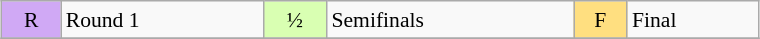<table class="wikitable" style="margin:0.5em auto; font-size:90%; line-height:1.25em;" width=40%;>
<tr>
<td bgcolor="#D0A9F5" align=center>R</td>
<td>Round 1</td>
<td bgcolor="#D9FFB2" align=center>½</td>
<td>Semifinals</td>
<td bgcolor="#FFDF80" align=center>F</td>
<td>Final</td>
</tr>
<tr>
</tr>
</table>
